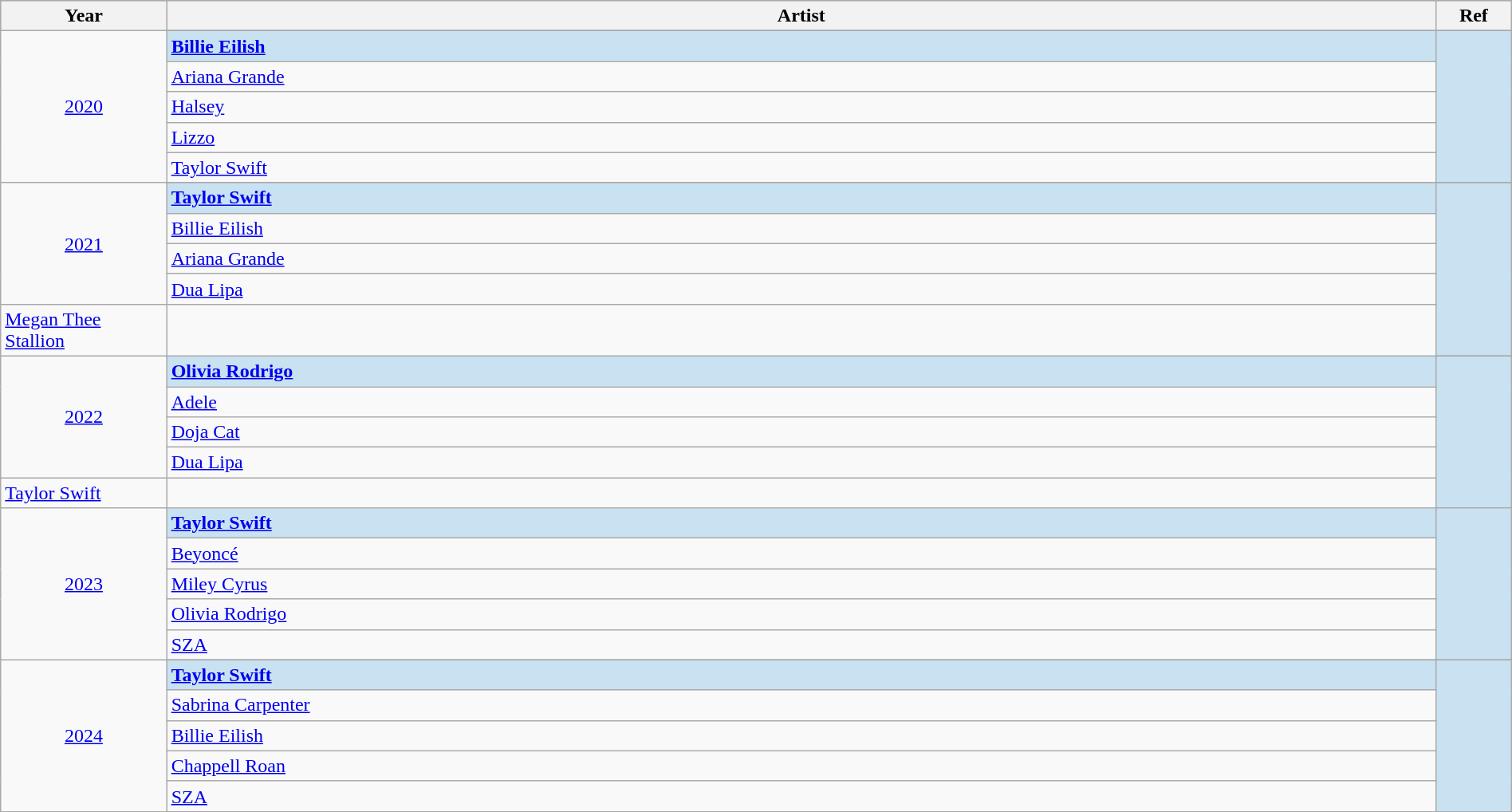<table class="wikitable" style="width:100%;">
<tr style="background:#bebebe;">
<th style="width:11%;">Year</th>
<th style="width:84%;">Artist</th>
<th style="width:5%;">Ref</th>
</tr>
<tr>
<td rowspan="6" align="center"><a href='#'>2020</a></td>
</tr>
<tr style="background:#c9e2f2">
<td><strong><a href='#'>Billie Eilish</a></strong></td>
<td rowspan="6" align="center"></td>
</tr>
<tr>
<td><a href='#'>Ariana Grande</a></td>
</tr>
<tr>
<td><a href='#'>Halsey</a></td>
</tr>
<tr>
<td><a href='#'>Lizzo</a></td>
</tr>
<tr>
<td><a href='#'>Taylor Swift</a></td>
</tr>
<tr>
<td rowspan="6" align="center"><a href='#'>2021</a></td>
</tr>
<tr>
</tr>
<tr style="background:#c9e2f2">
<td><strong><a href='#'>Taylor Swift</a></strong></td>
<td rowspan="6" align="center"></td>
</tr>
<tr>
<td><a href='#'>Billie Eilish</a></td>
</tr>
<tr>
<td><a href='#'>Ariana Grande</a></td>
</tr>
<tr>
<td><a href='#'>Dua Lipa</a></td>
</tr>
<tr>
<td><a href='#'>Megan Thee Stallion</a></td>
</tr>
<tr>
<td rowspan="6" align="center"><a href='#'>2022</a></td>
</tr>
<tr>
</tr>
<tr style="background:#c9e2f2">
<td><strong><a href='#'>Olivia Rodrigo</a></strong></td>
<td rowspan="6" align="center"></td>
</tr>
<tr>
<td><a href='#'>Adele</a></td>
</tr>
<tr>
<td><a href='#'>Doja Cat</a></td>
</tr>
<tr>
<td><a href='#'>Dua Lipa</a></td>
</tr>
<tr>
<td><a href='#'>Taylor Swift</a></td>
</tr>
<tr>
<td rowspan="6" align="center"><a href='#'>2023</a></td>
</tr>
<tr style="background:#c9e2f2">
<td><strong><a href='#'>Taylor Swift</a></strong></td>
<td rowspan="5" align="center"></td>
</tr>
<tr>
<td><a href='#'>Beyoncé</a></td>
</tr>
<tr>
<td><a href='#'>Miley Cyrus</a></td>
</tr>
<tr>
<td><a href='#'>Olivia Rodrigo</a></td>
</tr>
<tr>
<td><a href='#'>SZA</a></td>
</tr>
<tr>
<td rowspan="6" align="center"><a href='#'>2024</a></td>
</tr>
<tr style="background:#c9e2f2">
<td><strong><a href='#'>Taylor Swift</a></strong></td>
<td rowspan="5" align="center"></td>
</tr>
<tr>
<td><a href='#'>Sabrina Carpenter</a></td>
</tr>
<tr>
<td><a href='#'>Billie Eilish</a></td>
</tr>
<tr>
<td><a href='#'>Chappell Roan</a></td>
</tr>
<tr>
<td><a href='#'>SZA</a></td>
</tr>
</table>
